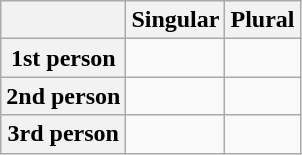<table class="wikitable">
<tr>
<th></th>
<th>Singular</th>
<th>Plural</th>
</tr>
<tr>
<th>1st person</th>
<td></td>
<td></td>
</tr>
<tr>
<th>2nd person</th>
<td></td>
<td></td>
</tr>
<tr>
<th>3rd person</th>
<td></td>
<td></td>
</tr>
</table>
